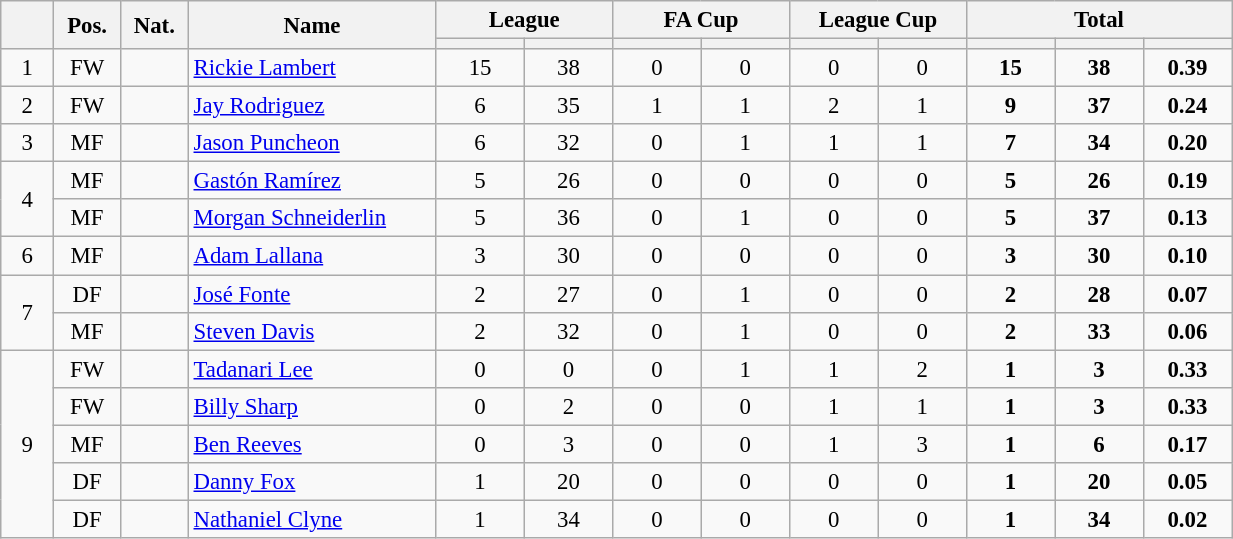<table class="wikitable" style="width:65%; font-size:95%;">
<tr>
<th width="3%" rowspan="2"></th>
<th width="3%" rowspan="2">Pos.</th>
<th width="3%" rowspan="2">Nat.</th>
<th width="14%" rowspan="2">Name</th>
<th width="10%" colspan="2">League</th>
<th width="10%" colspan="2">FA Cup</th>
<th width="10%" colspan="2">League Cup</th>
<th width="15%" colspan="3">Total</th>
</tr>
<tr>
<th width="5%"></th>
<th width="5%"></th>
<th width="5%"></th>
<th width="5%"></th>
<th width="5%"></th>
<th width="5%"></th>
<th width="5%"></th>
<th width="5%"></th>
<th width="5%"></th>
</tr>
<tr>
<td align="center">1</td>
<td align="center">FW</td>
<td align="center"></td>
<td><a href='#'>Rickie Lambert</a></td>
<td align="center">15</td>
<td align="center">38</td>
<td align="center">0</td>
<td align="center">0</td>
<td align="center">0</td>
<td align="center">0</td>
<td align="center"><strong>15</strong></td>
<td align="center"><strong>38</strong></td>
<td align="center"><strong>0.39</strong></td>
</tr>
<tr>
<td align="center">2</td>
<td align="center">FW</td>
<td align="center"></td>
<td><a href='#'>Jay Rodriguez</a></td>
<td align="center">6</td>
<td align="center">35</td>
<td align="center">1</td>
<td align="center">1</td>
<td align="center">2</td>
<td align="center">1</td>
<td align="center"><strong>9</strong></td>
<td align="center"><strong>37</strong></td>
<td align="center"><strong>0.24</strong></td>
</tr>
<tr>
<td align="center">3</td>
<td align="center">MF</td>
<td align="center"></td>
<td><a href='#'>Jason Puncheon</a></td>
<td align="center">6</td>
<td align="center">32</td>
<td align="center">0</td>
<td align="center">1</td>
<td align="center">1</td>
<td align="center">1</td>
<td align="center"><strong>7</strong></td>
<td align="center"><strong>34</strong></td>
<td align="center"><strong>0.20</strong></td>
</tr>
<tr>
<td align="center" rowspan="2">4</td>
<td align="center">MF</td>
<td align="center"></td>
<td><a href='#'>Gastón Ramírez</a></td>
<td align="center">5</td>
<td align="center">26</td>
<td align="center">0</td>
<td align="center">0</td>
<td align="center">0</td>
<td align="center">0</td>
<td align="center"><strong>5</strong></td>
<td align="center"><strong>26</strong></td>
<td align="center"><strong>0.19</strong></td>
</tr>
<tr>
<td align="center">MF</td>
<td align="center"></td>
<td><a href='#'>Morgan Schneiderlin</a></td>
<td align="center">5</td>
<td align="center">36</td>
<td align="center">0</td>
<td align="center">1</td>
<td align="center">0</td>
<td align="center">0</td>
<td align="center"><strong>5</strong></td>
<td align="center"><strong>37</strong></td>
<td align="center"><strong>0.13</strong></td>
</tr>
<tr>
<td align="center">6</td>
<td align="center">MF</td>
<td align="center"></td>
<td><a href='#'>Adam Lallana</a></td>
<td align="center">3</td>
<td align="center">30</td>
<td align="center">0</td>
<td align="center">0</td>
<td align="center">0</td>
<td align="center">0</td>
<td align="center"><strong>3</strong></td>
<td align="center"><strong>30</strong></td>
<td align="center"><strong>0.10</strong></td>
</tr>
<tr>
<td align="center" rowspan="2">7</td>
<td align="center">DF</td>
<td align="center"></td>
<td><a href='#'>José Fonte</a></td>
<td align="center">2</td>
<td align="center">27</td>
<td align="center">0</td>
<td align="center">1</td>
<td align="center">0</td>
<td align="center">0</td>
<td align="center"><strong>2</strong></td>
<td align="center"><strong>28</strong></td>
<td align="center"><strong>0.07</strong></td>
</tr>
<tr>
<td align="center">MF</td>
<td align="center"></td>
<td><a href='#'>Steven Davis</a></td>
<td align="center">2</td>
<td align="center">32</td>
<td align="center">0</td>
<td align="center">1</td>
<td align="center">0</td>
<td align="center">0</td>
<td align="center"><strong>2</strong></td>
<td align="center"><strong>33</strong></td>
<td align="center"><strong>0.06</strong></td>
</tr>
<tr>
<td align="center" rowspan="5">9</td>
<td align="center">FW</td>
<td align="center"></td>
<td><a href='#'>Tadanari Lee</a></td>
<td align="center">0</td>
<td align="center">0</td>
<td align="center">0</td>
<td align="center">1</td>
<td align="center">1</td>
<td align="center">2</td>
<td align="center"><strong>1</strong></td>
<td align="center"><strong>3</strong></td>
<td align="center"><strong>0.33</strong></td>
</tr>
<tr>
<td align="center">FW</td>
<td align="center"></td>
<td><a href='#'>Billy Sharp</a></td>
<td align="center">0</td>
<td align="center">2</td>
<td align="center">0</td>
<td align="center">0</td>
<td align="center">1</td>
<td align="center">1</td>
<td align="center"><strong>1</strong></td>
<td align="center"><strong>3</strong></td>
<td align="center"><strong>0.33</strong></td>
</tr>
<tr>
<td align="center">MF</td>
<td align="center"></td>
<td><a href='#'>Ben Reeves</a></td>
<td align="center">0</td>
<td align="center">3</td>
<td align="center">0</td>
<td align="center">0</td>
<td align="center">1</td>
<td align="center">3</td>
<td align="center"><strong>1</strong></td>
<td align="center"><strong>6</strong></td>
<td align="center"><strong>0.17</strong></td>
</tr>
<tr>
<td align="center">DF</td>
<td align="center"></td>
<td><a href='#'>Danny Fox</a></td>
<td align="center">1</td>
<td align="center">20</td>
<td align="center">0</td>
<td align="center">0</td>
<td align="center">0</td>
<td align="center">0</td>
<td align="center"><strong>1</strong></td>
<td align="center"><strong>20</strong></td>
<td align="center"><strong>0.05</strong></td>
</tr>
<tr>
<td align="center">DF</td>
<td align="center"></td>
<td><a href='#'>Nathaniel Clyne</a></td>
<td align="center">1</td>
<td align="center">34</td>
<td align="center">0</td>
<td align="center">0</td>
<td align="center">0</td>
<td align="center">0</td>
<td align="center"><strong>1</strong></td>
<td align="center"><strong>34</strong></td>
<td align="center"><strong>0.02</strong></td>
</tr>
</table>
